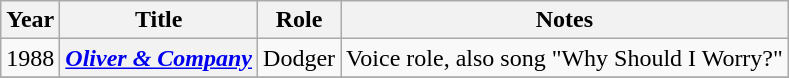<table class="wikitable plainrowheaders sortable">
<tr>
<th scope="col">Year</th>
<th scope="col">Title</th>
<th scope="col">Role</th>
<th scope="col" class="unsortable">Notes</th>
</tr>
<tr>
<td>1988</td>
<th scope="row"><em><a href='#'>Oliver & Company</a></em></th>
<td>Dodger</td>
<td>Voice role, also song "Why Should I Worry?"</td>
</tr>
<tr>
</tr>
</table>
